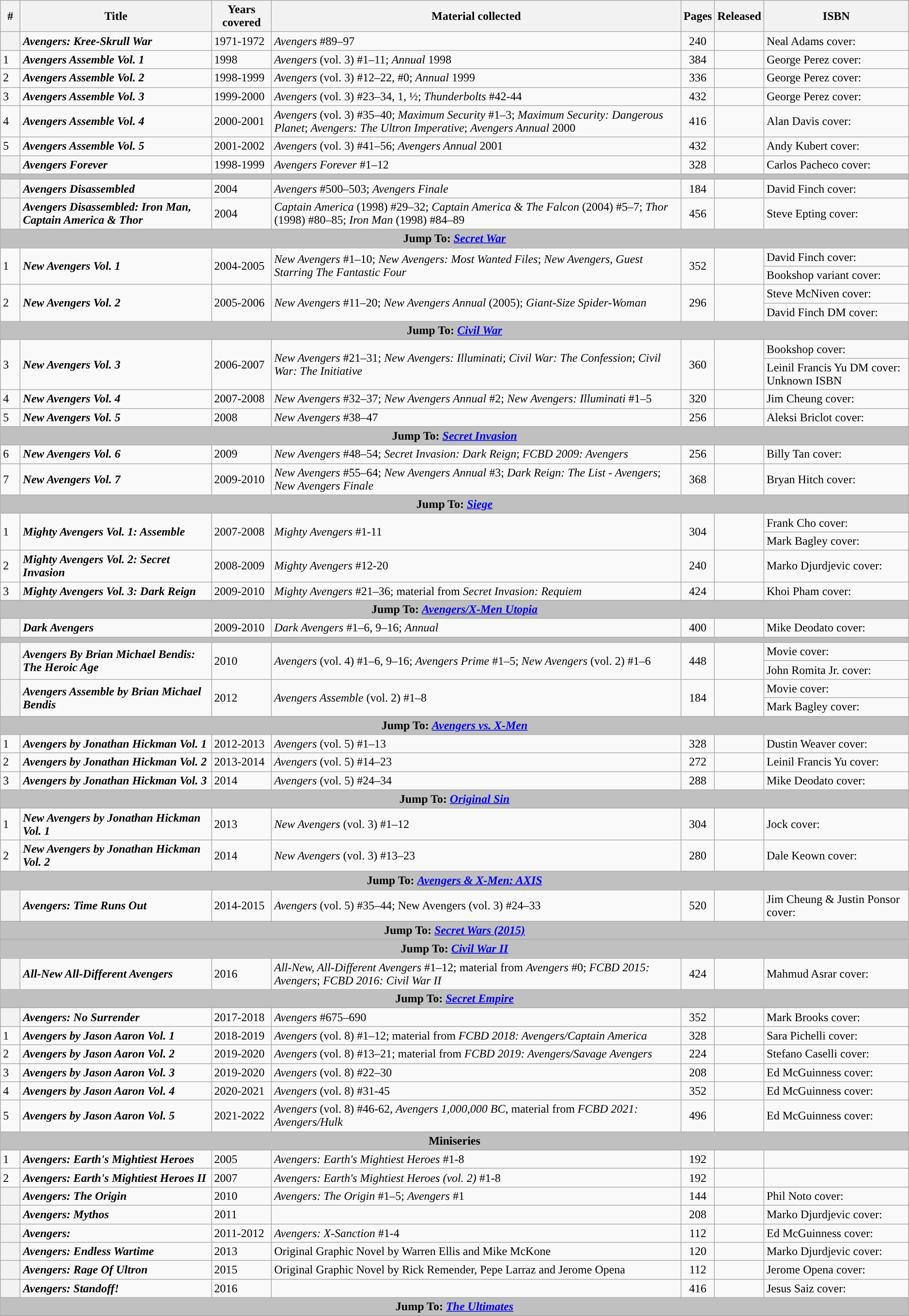<table class="wikitable sortable" width=99%>
<tr>
<th class="unsortable" width=20px>#</th>
<th>Title</th>
<th>Years covered</th>
<th class="unsortable">Material collected</th>
<th>Pages</th>
<th>Released</th>
<th class="unsortable">ISBN</th>
</tr>
<tr>
<th style="background-color: light grey;"></th>
<td><strong><em>Avengers: Kree-Skrull War</em></strong></td>
<td>1971-1972</td>
<td><em>Avengers</em> #89–97</td>
<td style="text-align: center;">240</td>
<td></td>
<td>Neal Adams cover: </td>
</tr>
<tr>
<td>1</td>
<td><strong><em>Avengers Assemble Vol. 1</em></strong></td>
<td>1998</td>
<td><em>Avengers</em> (vol. 3) #1–11; <em>Annual</em> 1998</td>
<td style="text-align: center;">384</td>
<td></td>
<td>George Perez cover: </td>
</tr>
<tr>
<td>2</td>
<td><strong><em>Avengers Assemble Vol. 2</em></strong></td>
<td>1998-1999</td>
<td><em>Avengers</em> (vol. 3) #12–22, #0; <em>Annual</em> 1999</td>
<td style="text-align: center;">336</td>
<td></td>
<td>George Perez cover: </td>
</tr>
<tr>
<td>3</td>
<td><strong><em>Avengers Assemble Vol. 3</em></strong></td>
<td>1999-2000</td>
<td><em>Avengers</em> (vol. 3) #23–34, 1, ½; <em>Thunderbolts</em> #42-44</td>
<td style="text-align: center;">432</td>
<td></td>
<td>George Perez cover: </td>
</tr>
<tr>
<td>4</td>
<td><strong><em>Avengers Assemble Vol. 4</em></strong></td>
<td>2000-2001</td>
<td><em>Avengers</em> (vol. 3) #35–40; <em>Maximum Security</em> #1–3; <em>Maximum Security: Dangerous Planet</em>; <em>Avengers: The Ultron Imperative</em>; <em>Avengers Annual</em> 2000</td>
<td style="text-align: center;">416</td>
<td></td>
<td>Alan Davis cover: </td>
</tr>
<tr>
<td>5</td>
<td><strong><em>Avengers Assemble Vol. 5</em></strong></td>
<td>2001-2002</td>
<td><em>Avengers</em> (vol. 3) #41–56; <em>Avengers Annual</em> 2001</td>
<td style="text-align: center;">432</td>
<td></td>
<td>Andy Kubert cover: </td>
</tr>
<tr>
<th style="background-color: light grey;"></th>
<td><strong><em>Avengers Forever</em></strong></td>
<td>1998-1999</td>
<td><em>Avengers Forever</em> #1–12</td>
<td style="text-align: center;">328</td>
<td></td>
<td>Carlos Pacheco cover: </td>
</tr>
<tr>
<th colspan=7 style="background-color: silver;"></th>
</tr>
<tr>
<th style="background-color: light grey;"></th>
<td><strong><em>Avengers Disassembled</em></strong></td>
<td>2004</td>
<td><em>Avengers</em> #500–503; <em>Avengers Finale</em></td>
<td style="text-align: center;">184</td>
<td></td>
<td>David Finch cover: </td>
</tr>
<tr>
<th style="background-color: light grey;"></th>
<td><strong><em>Avengers Disassembled: Iron Man, Captain America & Thor</em></strong></td>
<td>2004</td>
<td><em>Captain America</em> (1998) #29–32; <em>Captain America & The Falcon</em> (2004) #5–7; <em>Thor</em> (1998) #80–85; <em>Iron Man</em> (1998) #84–89</td>
<td style="text-align: center;">456</td>
<td></td>
<td>Steve Epting cover: </td>
</tr>
<tr>
<th colspan=7 style="background-color: silver;">Jump To: <a href='#'><em>Secret War</em></a></th>
</tr>
<tr>
<td rowspan="2">1</td>
<td rowspan="2"><strong><em>New Avengers Vol. 1</em></strong></td>
<td rowspan="2">2004-2005</td>
<td rowspan="2"><em>New Avengers</em> #1–10; <em>New Avengers: Most Wanted Files</em>; <em>New Avengers, Guest Starring The Fantastic Four</em></td>
<td rowspan="2" style="text-align: center;">352</td>
<td rowspan="2"></td>
<td>David Finch cover: </td>
</tr>
<tr>
<td>Bookshop variant cover: </td>
</tr>
<tr>
<td rowspan="2">2</td>
<td rowspan="2"><strong><em>New Avengers Vol. 2</em></strong></td>
<td rowspan="2">2005-2006</td>
<td rowspan="2"><em>New Avengers</em> #11–20; <em>New Avengers Annual</em> (2005); <em>Giant-Size Spider-Woman</em></td>
<td rowspan="2" style="text-align: center;">296</td>
<td rowspan="2"></td>
<td>Steve McNiven cover: </td>
</tr>
<tr>
<td>David Finch DM cover: </td>
</tr>
<tr>
<th colspan=7 style="background-color: silver;">Jump To: <a href='#'><em>Civil War</em></a></th>
</tr>
<tr>
<td rowspan="2">3</td>
<td rowspan="2"><strong><em>New Avengers Vol. 3</em></strong></td>
<td rowspan="2">2006-2007</td>
<td rowspan="2"><em>New Avengers</em> #21–31; <em>New Avengers: Illuminati</em>; <em>Civil War: The Confession</em>; <em>Civil War: The Initiative</em></td>
<td rowspan="2" style="text-align: center;">360</td>
<td rowspan="2"></td>
<td>Bookshop cover: </td>
</tr>
<tr>
<td>Leinil Francis Yu DM cover: Unknown ISBN</td>
</tr>
<tr>
<td>4</td>
<td><strong><em>New Avengers Vol. 4</em></strong></td>
<td>2007-2008</td>
<td><em>New Avengers</em> #32–37; <em>New Avengers Annual</em> #2; <em>New Avengers: Illuminati</em> #1–5</td>
<td style="text-align: center;">320</td>
<td></td>
<td>Jim Cheung cover: </td>
</tr>
<tr>
<td>5</td>
<td><strong><em>New Avengers Vol. 5</em></strong></td>
<td>2008</td>
<td><em>New Avengers</em> #38–47</td>
<td style="text-align: center;">256</td>
<td></td>
<td>Aleksi Briclot cover: </td>
</tr>
<tr>
<th colspan=7 style="background-color: silver;">Jump To: <a href='#'><em>Secret Invasion</em></a></th>
</tr>
<tr>
<td>6</td>
<td><strong><em>New Avengers Vol. 6</em></strong></td>
<td>2009</td>
<td><em>New Avengers</em> #48–54; <em>Secret Invasion: Dark Reign</em>; <em>FCBD 2009: Avengers</em></td>
<td style="text-align: center;">256</td>
<td></td>
<td>Billy Tan cover: </td>
</tr>
<tr>
<td>7</td>
<td><strong><em>New Avengers Vol. 7</em></strong></td>
<td>2009-2010</td>
<td><em>New Avengers</em> #55–64; <em>New Avengers Annual</em> #3; <em>Dark Reign: The List - Avengers</em>; <em>New Avengers Finale</em></td>
<td style="text-align: center;">368</td>
<td></td>
<td>Bryan Hitch cover: </td>
</tr>
<tr>
<th colspan=7 style="background-color: silver;">Jump To: <a href='#'><em>Siege</em></a></th>
</tr>
<tr>
<td rowspan="2">1</td>
<td rowspan="2"><strong><em>Mighty Avengers Vol. 1: Assemble</em></strong></td>
<td rowspan="2">2007-2008</td>
<td rowspan="2"><em>Mighty Avengers</em> #1-11</td>
<td rowspan="2" style="text-align: center;">304</td>
<td rowspan="2"></td>
<td>Frank Cho cover: </td>
</tr>
<tr>
<td>Mark Bagley cover: </td>
</tr>
<tr>
<td>2</td>
<td><strong><em>Mighty Avengers Vol. 2: Secret Invasion</em></strong></td>
<td>2008-2009</td>
<td><em>Mighty Avengers</em> #12-20</td>
<td style="text-align: center;">240</td>
<td></td>
<td>Marko Djurdjevic cover: </td>
</tr>
<tr>
<td>3</td>
<td><strong><em>Mighty Avengers Vol. 3: Dark Reign</em></strong></td>
<td>2009-2010</td>
<td><em>Mighty Avengers</em> #21–36; material from <em>Secret Invasion: Requiem</em></td>
<td style="text-align: center;">424</td>
<td></td>
<td>Khoi Pham cover: </td>
</tr>
<tr>
<th colspan=7 style="background-color: silver;">Jump To: <a href='#'><em>Avengers/X-Men Utopia</em></a></th>
</tr>
<tr>
<th style="background-color: light grey;"></th>
<td><strong><em>Dark Avengers</em></strong></td>
<td>2009-2010</td>
<td><em>Dark Avengers</em> #1–6, 9–16; <em>Annual</em></td>
<td style="text-align: center;">400</td>
<td></td>
<td>Mike Deodato cover: </td>
</tr>
<tr>
<th colspan=7 style="background-color: silver;"></th>
</tr>
<tr>
<th style="background-color: light grey;" rowspan=2></th>
<td rowspan="2"><strong><em>Avengers By Brian Michael Bendis: The Heroic Age</em></strong></td>
<td rowspan="2">2010</td>
<td rowspan="2"><em>Avengers</em> (vol. 4) #1–6, 9–16; <em>Avengers Prime</em> #1–5; <em>New Avengers</em> (vol. 2) #1–6</td>
<td rowspan="2" style="text-align: center;">448</td>
<td rowspan="2"></td>
<td>Movie cover: </td>
</tr>
<tr>
<td>John Romita Jr. cover: </td>
</tr>
<tr>
<th style="background-color: light grey;" rowspan=2></th>
<td rowspan="2"><strong><em>Avengers Assemble by Brian Michael Bendis</em></strong></td>
<td rowspan="2">2012</td>
<td rowspan="2"><em>Avengers Assemble</em> (vol. 2) #1–8</td>
<td rowspan="2" style="text-align: center;">184</td>
<td rowspan="2"></td>
<td>Movie cover: </td>
</tr>
<tr>
<td>Mark Bagley cover: </td>
</tr>
<tr>
<th colspan=7 style="background-color: silver;">Jump To: <a href='#'><em>Avengers vs. X-Men</em></a></th>
</tr>
<tr>
<td>1</td>
<td><strong><em>Avengers by Jonathan Hickman Vol. 1</em></strong></td>
<td>2012-2013</td>
<td><em>Avengers</em> (vol. 5) #1–13</td>
<td style="text-align: center;">328</td>
<td></td>
<td>Dustin Weaver cover: </td>
</tr>
<tr>
<td>2</td>
<td><strong><em>Avengers by Jonathan Hickman Vol. 2</em></strong></td>
<td>2013-2014</td>
<td><em>Avengers</em> (vol. 5) #14–23</td>
<td style="text-align: center;">272</td>
<td></td>
<td>Leinil Francis Yu cover: </td>
</tr>
<tr>
<td>3</td>
<td><strong><em>Avengers by Jonathan Hickman Vol. 3</em></strong></td>
<td>2014</td>
<td><em>Avengers</em> (vol. 5) #24–34</td>
<td style="text-align: center;">288</td>
<td></td>
<td>Mike Deodato cover: </td>
</tr>
<tr>
<th colspan=7 style="background-color: silver;">Jump To: <a href='#'><em>Original Sin</em></a></th>
</tr>
<tr>
<td>1</td>
<td><strong><em>New Avengers by Jonathan Hickman Vol. 1</em></strong></td>
<td>2013</td>
<td><em>New Avengers</em> (vol. 3) #1–12</td>
<td style="text-align: center;">304</td>
<td></td>
<td>Jock cover: </td>
</tr>
<tr>
<td>2</td>
<td><strong><em>New Avengers by Jonathan Hickman Vol. 2</em></strong></td>
<td>2014</td>
<td><em>New Avengers</em> (vol. 3) #13–23</td>
<td style="text-align: center;">280</td>
<td></td>
<td>Dale Keown cover: </td>
</tr>
<tr>
<th colspan=7 style="background-color: silver;">Jump To: <a href='#'><em>Avengers & X-Men: AXIS</em></a></th>
</tr>
<tr>
<th style="background-color: light grey;"></th>
<td><strong><em>Avengers: Time Runs Out</em></strong></td>
<td>2014-2015</td>
<td><em>Avengers</em> (vol. 5) #35–44; New Avengers (vol. 3) #24–33</td>
<td style="text-align: center;">520</td>
<td></td>
<td>Jim Cheung & Justin Ponsor cover: </td>
</tr>
<tr>
<th colspan=7 style="background-color: silver;">Jump To: <a href='#'><em>Secret Wars (2015)</em></a></th>
</tr>
<tr>
<th colspan=7 style="background-color: silver;">Jump To: <a href='#'><em>Civil War II</em></a></th>
</tr>
<tr>
<th style="background-color: light grey;"></th>
<td><strong><em>All-New All-Different Avengers</em></strong></td>
<td>2016</td>
<td><em>All-New, All-Different Avengers</em> #1–12; material from <em>Avengers</em> #0; <em>FCBD 2015: Avengers</em>; <em>FCBD 2016: Civil War II</em></td>
<td style="text-align: center;">424</td>
<td></td>
<td>Mahmud Asrar cover: </td>
</tr>
<tr>
<th colspan=7 style="background-color: silver;">Jump To: <a href='#'><em>Secret Empire</em></a></th>
</tr>
<tr>
<th style="background-color: light grey;"></th>
<td><strong><em>Avengers: No Surrender</em></strong></td>
<td>2017-2018</td>
<td><em>Avengers</em> #675–690</td>
<td style="text-align: center;">352</td>
<td></td>
<td>Mark Brooks cover: </td>
</tr>
<tr>
<td>1</td>
<td><strong><em>Avengers by Jason Aaron Vol. 1</em></strong></td>
<td>2018-2019</td>
<td><em>Avengers</em> (vol. 8) #1–12; material from <em>FCBD 2018: Avengers/Captain America</em></td>
<td style="text-align: center;">328</td>
<td></td>
<td>Sara Pichelli cover: </td>
</tr>
<tr>
<td>2</td>
<td><strong><em>Avengers by Jason Aaron Vol. 2</em></strong></td>
<td>2019-2020</td>
<td><em>Avengers</em> (vol. 8) #13–21; material from <em>FCBD 2019: Avengers/Savage Avengers</em></td>
<td style="text-align: center;">224</td>
<td></td>
<td>Stefano Caselli cover: </td>
</tr>
<tr>
<td>3</td>
<td><strong><em>Avengers by Jason Aaron Vol. 3</em></strong></td>
<td>2019-2020</td>
<td><em>Avengers</em> (vol. 8) #22–30</td>
<td style="text-align: center;">208</td>
<td></td>
<td>Ed McGuinness cover: </td>
</tr>
<tr>
<td>4</td>
<td><strong><em>Avengers by Jason Aaron Vol. 4</em></strong></td>
<td>2020-2021</td>
<td><em>Avengers</em> (vol. 8) #31-45</td>
<td style="text-align: center;">352</td>
<td></td>
<td>Ed McGuinness cover: </td>
</tr>
<tr>
<td>5</td>
<td><strong><em>Avengers by Jason Aaron Vol. 5</em></strong></td>
<td>2021-2022</td>
<td><em>Avengers</em> (vol. 8) #46-62, <em>Avengers 1,000,000 BC</em>, material from <em>FCBD 2021: Avengers/Hulk</em></td>
<td style="text-align: center;">496</td>
<td></td>
<td>Ed McGuinness cover: </td>
</tr>
<tr>
<th colspan=7 style="background-color: silver;">Miniseries</th>
</tr>
<tr>
<td>1</td>
<td><strong><em>Avengers: Earth's Mightiest Heroes</em></strong></td>
<td>2005</td>
<td><em>Avengers: Earth's Mightiest Heroes</em> #1-8</td>
<td style="text-align: center;">192</td>
<td></td>
<td></td>
</tr>
<tr>
<td>2</td>
<td><strong><em>Avengers: Earth's Mightiest Heroes II</em></strong></td>
<td>2007</td>
<td><em>Avengers: Earth's Mightiest Heroes (vol. 2)</em> #1-8</td>
<td style="text-align: center;">192</td>
<td></td>
<td></td>
</tr>
<tr>
<th style="background-color: light grey;"></th>
<td><strong><em>Avengers: The Origin</em></strong></td>
<td>2010</td>
<td><em>Avengers: The Origin</em> #1–5; <em>Avengers</em> #1</td>
<td style="text-align: center;">144</td>
<td></td>
<td>Phil Noto cover: </td>
</tr>
<tr>
<th style="background-color: light grey;"></th>
<td><strong><em>Avengers: Mythos</em></strong></td>
<td>2011</td>
<td></td>
<td style="text-align: center;">208</td>
<td></td>
<td>Marko Djurdjevic cover: </td>
</tr>
<tr>
<th style="background-color: light grey;"></th>
<td><strong><em>Avengers: </em></strong></td>
<td>2011-2012</td>
<td><em>Avengers: X-Sanction</em> #1-4</td>
<td style="text-align: center;">112</td>
<td></td>
<td>Ed McGuinness cover: </td>
</tr>
<tr>
<th style="background-color: light grey;"></th>
<td><strong><em>Avengers: Endless Wartime</em></strong></td>
<td>2013</td>
<td>Original Graphic Novel by Warren Ellis and Mike McKone</td>
<td style="text-align: center;">120</td>
<td></td>
<td>Marko Djurdjevic cover: </td>
</tr>
<tr>
<th style="background-color: light grey;"></th>
<td><strong><em>Avengers: Rage Of Ultron</em></strong></td>
<td>2015</td>
<td>Original Graphic Novel by Rick Remender, Pepe Larraz and Jerome Opena</td>
<td style="text-align: center;">112</td>
<td></td>
<td>Jerome Opena cover: </td>
</tr>
<tr>
<th style="background-color: light grey;"></th>
<td><strong><em>Avengers: Standoff!</em></strong></td>
<td>2016</td>
<td></td>
<td style="text-align: center;">416</td>
<td></td>
<td>Jesus Saiz cover: </td>
</tr>
<tr>
<th colspan=7 style="background-color: silver;">Jump To: <a href='#'><em>The Ultimates</em></a></th>
</tr>
<tr>
</tr>
</table>
